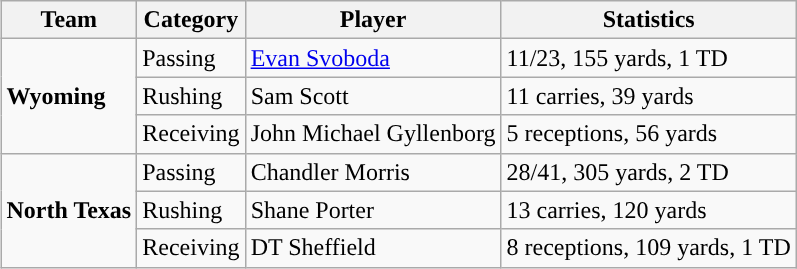<table class="wikitable" style="float: right;">
<tr>
<th>Team</th>
<th>Category</th>
<th>Player</th>
<th>Statistics</th>
</tr>
<tr>
<td rowspan=3><strong>Wyoming</strong></td>
<td>Passing</td>
<td><a href='#'>Evan Svoboda</a></td>
<td>11/23, 155 yards, 1 TD</td>
</tr>
<tr>
<td>Rushing</td>
<td>Sam Scott</td>
<td>11 carries, 39 yards</td>
</tr>
<tr>
<td>Receiving</td>
<td>John Michael Gyllenborg</td>
<td>5 receptions, 56 yards</td>
</tr>
<tr>
<td rowspan=3><strong>North Texas</strong></td>
<td>Passing</td>
<td>Chandler Morris</td>
<td>28/41, 305 yards, 2 TD</td>
</tr>
<tr>
<td>Rushing</td>
<td>Shane Porter</td>
<td>13 carries, 120 yards</td>
</tr>
<tr>
<td>Receiving</td>
<td>DT Sheffield</td>
<td>8 receptions, 109 yards, 1 TD</td>
</tr>
</table>
